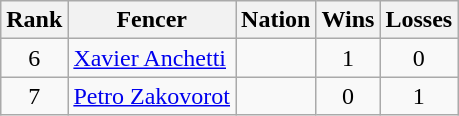<table class="wikitable sortable" style="text-align:center">
<tr>
<th>Rank</th>
<th>Fencer</th>
<th>Nation</th>
<th>Wins</th>
<th>Losses</th>
</tr>
<tr>
<td>6</td>
<td align=left><a href='#'>Xavier Anchetti</a></td>
<td align=left></td>
<td>1</td>
<td>0</td>
</tr>
<tr>
<td>7</td>
<td align=left><a href='#'>Petro Zakovorot</a></td>
<td align=left></td>
<td>0</td>
<td>1</td>
</tr>
</table>
